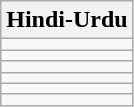<table class="wikitable">
<tr>
<th>Hindi-Urdu</th>
</tr>
<tr>
<td></td>
</tr>
<tr>
<td></td>
</tr>
<tr>
<td></td>
</tr>
<tr>
<td></td>
</tr>
<tr>
<td></td>
</tr>
<tr>
<td></td>
</tr>
</table>
